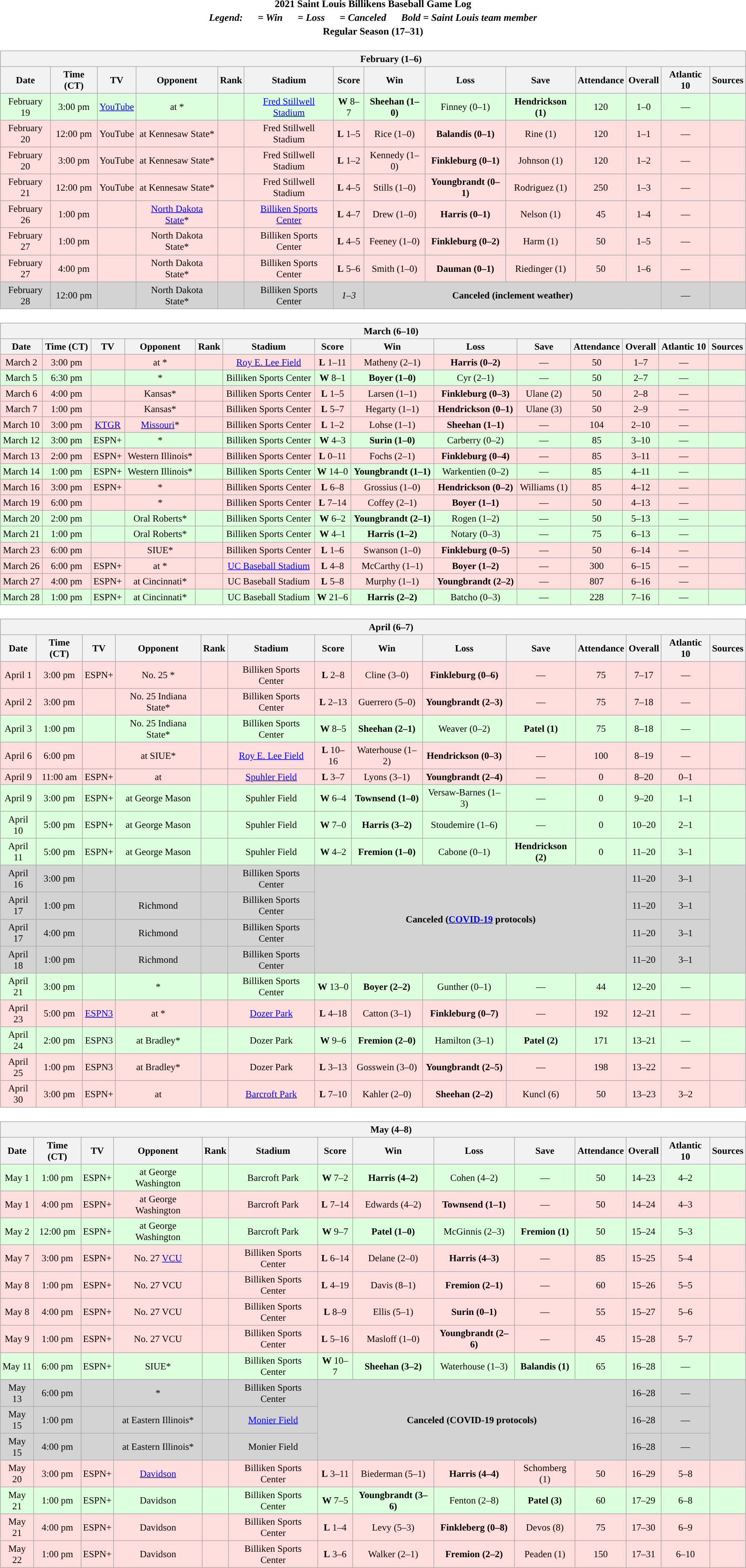<table class="toccolours" width=95% style="clear:both; margin:1.5em auto; text-align:center;">
<tr>
<th colspan=2>2021 Saint Louis Billikens Baseball Game Log</th>
</tr>
<tr>
<th colspan=2><em>Legend:       = Win       = Loss       = Canceled      Bold = Saint Louis team member</em></th>
</tr>
<tr>
<th colspan=2>Regular Season (17–31)</th>
</tr>
<tr valign="top">
<td><br><table class="wikitable collapsible collapsed" style="margin:auto; width:100%; text-align:center; font-size:95%">
<tr>
<th colspan=14 style="padding-left:4em;">February (1–6)</th>
</tr>
<tr>
<th bgcolor="#DDDDFF">Date</th>
<th bgcolor="#DDDDFF">Time (CT)</th>
<th bgcolor="#DDDDFF">TV</th>
<th bgcolor="#DDDDFF">Opponent</th>
<th bgcolor="#DDDDFF">Rank</th>
<th bgcolor="#DDDDFF">Stadium</th>
<th bgcolor="#DDDDFF">Score</th>
<th bgcolor="#DDDDFF">Win</th>
<th bgcolor="#DDDDFF">Loss</th>
<th bgcolor="#DDDDFF">Save</th>
<th bgcolor="#DDDDFF">Attendance</th>
<th bgcolor="#DDDDFF">Overall</th>
<th bgcolor="#DDDDFF">Atlantic 10</th>
<th bgcolor="#DDDDFF">Sources</th>
</tr>
<tr align="center" bgcolor="ddffdd">
<td>February 19</td>
<td>3:00 pm</td>
<td><a href='#'>YouTube</a></td>
<td>at *</td>
<td></td>
<td><a href='#'>Fred Stillwell Stadium</a><br></td>
<td><strong>W</strong> 8–7</td>
<td><strong>Sheehan (1–0)</strong></td>
<td>Finney (0–1)</td>
<td><strong>Hendrickson (1)</strong></td>
<td>120</td>
<td>1–0</td>
<td>—</td>
<td></td>
</tr>
<tr align="center" bgcolor="ffdddd">
<td>February 20</td>
<td>12:00 pm</td>
<td>YouTube</td>
<td>at Kennesaw State*</td>
<td></td>
<td>Fred Stillwell Stadium</td>
<td><strong>L</strong> 1–5</td>
<td>Rice (1–0)</td>
<td><strong>Balandis (0–1)</strong></td>
<td>Rine (1)</td>
<td>120</td>
<td>1–1</td>
<td>—</td>
<td></td>
</tr>
<tr align="center" bgcolor="ffdddd">
<td>February 20</td>
<td>3:00 pm</td>
<td>YouTube</td>
<td>at Kennesaw State*</td>
<td></td>
<td>Fred Stillwell Stadium</td>
<td><strong>L</strong> 1–2</td>
<td>Kennedy (1–0)</td>
<td><strong>Finkleburg (0–1)</strong></td>
<td>Johnson (1)</td>
<td>120</td>
<td>1–2</td>
<td>—</td>
<td></td>
</tr>
<tr align="center" bgcolor="ffdddd">
<td>February 21</td>
<td>12:00 pm</td>
<td>YouTube</td>
<td>at Kennesaw State*</td>
<td></td>
<td>Fred Stillwell Stadium</td>
<td><strong>L</strong> 4–5</td>
<td>Stills (1–0)</td>
<td><strong>Youngbrandt (0–1)</strong></td>
<td>Rodriguez (1)</td>
<td>250</td>
<td>1–3</td>
<td>—</td>
<td></td>
</tr>
<tr align="center" bgcolor="ffdddd">
<td>February 26</td>
<td>1:00 pm</td>
<td></td>
<td><a href='#'>North Dakota State</a>*</td>
<td></td>
<td><a href='#'>Billiken Sports Center</a><br></td>
<td><strong>L</strong> 4–7</td>
<td>Drew (1–0)</td>
<td><strong>Harris (0–1)</strong></td>
<td>Nelson (1)</td>
<td>45</td>
<td>1–4</td>
<td>—</td>
<td></td>
</tr>
<tr align="center" bgcolor="ffdddd">
<td>February 27</td>
<td>1:00 pm</td>
<td></td>
<td>North Dakota State*</td>
<td></td>
<td>Billiken Sports Center</td>
<td><strong>L</strong> 4–5</td>
<td>Feeney (1–0)</td>
<td><strong>Finkleburg (0–2)</strong></td>
<td>Harm (1)</td>
<td>50</td>
<td>1–5</td>
<td>—</td>
<td></td>
</tr>
<tr align="center" bgcolor="ffdddd">
<td>February 27</td>
<td>4:00 pm</td>
<td></td>
<td>North Dakota State*</td>
<td></td>
<td>Billiken Sports Center</td>
<td><strong>L</strong> 5–6</td>
<td>Smith (1–0)</td>
<td><strong>Dauman (0–1)</strong></td>
<td>Riedinger (1)</td>
<td>50</td>
<td>1–6</td>
<td>—</td>
<td></td>
</tr>
<tr align="center" bgcolor="d3d3d3">
<td>February 28</td>
<td>12:00 pm</td>
<td></td>
<td>North Dakota State*</td>
<td></td>
<td>Billiken Sports Center</td>
<td><em>1–3</em> </td>
<td colspan="5"><strong>Canceled (inclement weather)</strong></td>
<td>—</td>
<td></td>
</tr>
</table>
</td>
</tr>
<tr>
<td><br><table class="wikitable collapsible collapsed" style="margin:auto; width:100%; text-align:center; font-size:95%">
<tr>
<th colspan=14 style="padding-left:4em;">March (6–10)</th>
</tr>
<tr>
<th bgcolor="#DDDDFF">Date</th>
<th bgcolor="#DDDDFF">Time (CT)</th>
<th bgcolor="#DDDDFF">TV</th>
<th bgcolor="#DDDDFF">Opponent</th>
<th bgcolor="#DDDDFF">Rank</th>
<th bgcolor="#DDDDFF">Stadium</th>
<th bgcolor="#DDDDFF">Score</th>
<th bgcolor="#DDDDFF">Win</th>
<th bgcolor="#DDDDFF">Loss</th>
<th bgcolor="#DDDDFF">Save</th>
<th bgcolor="#DDDDFF">Attendance</th>
<th bgcolor="#DDDDFF">Overall</th>
<th bgcolor="#DDDDFF">Atlantic 10</th>
<th bgcolor="#DDDDFF">Sources</th>
</tr>
<tr align="center" bgcolor="ffdddd">
<td>March 2</td>
<td>3:00 pm</td>
<td></td>
<td>at *</td>
<td></td>
<td><a href='#'>Roy E. Lee Field</a><br></td>
<td><strong>L</strong> 1–11</td>
<td>Matheny (2–1)</td>
<td><strong>Harris (0–2)</strong></td>
<td>—</td>
<td>50</td>
<td>1–7</td>
<td>—</td>
<td></td>
</tr>
<tr align="center" bgcolor="ddffdd">
<td>March 5</td>
<td>6:30 pm</td>
<td></td>
<td>*</td>
<td></td>
<td>Billiken Sports Center</td>
<td><strong>W</strong> 8–1</td>
<td><strong>Boyer (1–0)</strong></td>
<td>Cyr (2–1)</td>
<td>—</td>
<td>50</td>
<td>2–7</td>
<td>—</td>
<td></td>
</tr>
<tr align="center" bgcolor="ffdddd">
<td>March 6</td>
<td>4:00 pm</td>
<td></td>
<td>Kansas*</td>
<td></td>
<td>Billiken Sports Center</td>
<td><strong>L</strong> 1–5</td>
<td>Larsen (1–1)</td>
<td><strong>Finkleburg (0–3)</strong></td>
<td>Ulane (2)</td>
<td>50</td>
<td>2–8</td>
<td>—</td>
<td></td>
</tr>
<tr align="center" bgcolor="ffdddd">
<td>March 7</td>
<td>1:00 pm</td>
<td></td>
<td>Kansas*</td>
<td></td>
<td>Billiken Sports Center</td>
<td><strong>L</strong> 5–7 </td>
<td>Hegarty (1–1)</td>
<td><strong>Hendrickson (0–1)</strong></td>
<td>Ulane (3)</td>
<td>50</td>
<td>2–9</td>
<td>—</td>
<td></td>
</tr>
<tr align="center" bgcolor="ffdddd">
<td>March 10</td>
<td>3:00 pm</td>
<td><a href='#'>KTGR</a></td>
<td><a href='#'>Missouri</a>*</td>
<td></td>
<td>Billiken Sports Center</td>
<td><strong>L</strong> 1–2</td>
<td>Lohse (1–1)</td>
<td><strong>Sheehan (1–1)</strong></td>
<td>—</td>
<td>104</td>
<td>2–10</td>
<td>—</td>
<td></td>
</tr>
<tr align="center" bgcolor="ddffdd">
<td>March 12</td>
<td>3:00 pm</td>
<td>ESPN+</td>
<td>*</td>
<td></td>
<td>Billiken Sports Center</td>
<td><strong>W</strong> 4–3</td>
<td><strong>Surin (1–0)</strong></td>
<td>Carberry (0–2)</td>
<td>—</td>
<td>85</td>
<td>3–10</td>
<td>—</td>
<td></td>
</tr>
<tr align="center" bgcolor="ffdddd">
<td>March 13</td>
<td>2:00 pm</td>
<td>ESPN+</td>
<td>Western Illinois*</td>
<td></td>
<td>Billiken Sports Center</td>
<td><strong>L</strong> 0–11</td>
<td>Fochs (2–1)</td>
<td><strong>Finkleburg (0–4)</strong></td>
<td>—</td>
<td>85</td>
<td>3–11</td>
<td>—</td>
<td></td>
</tr>
<tr align="center" bgcolor="ddffdd">
<td>March 14</td>
<td>1:00 pm</td>
<td>ESPN+</td>
<td>Western Illinois*</td>
<td></td>
<td>Billiken Sports Center</td>
<td><strong>W</strong> 14–0</td>
<td><strong>Youngbrandt (1–1)</strong></td>
<td>Warkentien (0–2)</td>
<td>—</td>
<td>85</td>
<td>4–11</td>
<td>—</td>
<td></td>
</tr>
<tr align="center" bgcolor="ffdddd">
<td>March 16</td>
<td>3:00 pm</td>
<td>ESPN+</td>
<td>*</td>
<td></td>
<td>Billiken Sports Center</td>
<td><strong>L</strong> 6–8</td>
<td>Grossius (1–0)</td>
<td><strong>Hendrickson (0–2)</strong></td>
<td>Williams (1)</td>
<td>85</td>
<td>4–12</td>
<td>—</td>
<td></td>
</tr>
<tr align="center" bgcolor="ffdddd">
<td>March 19</td>
<td>6:00 pm</td>
<td></td>
<td>*</td>
<td></td>
<td>Billiken Sports Center</td>
<td><strong>L</strong> 7–14</td>
<td>Coffey (2–1)</td>
<td><strong>Boyer (1–1)</strong></td>
<td>—</td>
<td>50</td>
<td>4–13</td>
<td>—</td>
<td></td>
</tr>
<tr align="center" bgcolor="ddffdd">
<td>March 20</td>
<td>2:00 pm</td>
<td></td>
<td>Oral Roberts*</td>
<td></td>
<td>Billiken Sports Center</td>
<td><strong>W</strong> 6–2</td>
<td><strong>Youngbrandt (2–1)</strong></td>
<td>Rogen (1–2)</td>
<td>—</td>
<td>50</td>
<td>5–13</td>
<td>—</td>
<td></td>
</tr>
<tr align="center" bgcolor="ddffdd">
<td>March 21</td>
<td>1:00 pm</td>
<td></td>
<td>Oral Roberts*</td>
<td></td>
<td>Billiken Sports Center</td>
<td><strong>W</strong> 4–1</td>
<td><strong>Harris (1–2)</strong></td>
<td>Notary (0–3)</td>
<td>—</td>
<td>75</td>
<td>6–13</td>
<td>—</td>
<td></td>
</tr>
<tr align="center" bgcolor="ffdddd">
<td>March 23</td>
<td>6:00 pm</td>
<td></td>
<td>SIUE*</td>
<td></td>
<td>Billiken Sports Center</td>
<td><strong>L</strong> 1–6</td>
<td>Swanson (1–0)</td>
<td><strong>Finkleburg (0–5)</strong></td>
<td>—</td>
<td>50</td>
<td>6–14</td>
<td>—</td>
<td></td>
</tr>
<tr align="center" bgcolor="ffdddd">
<td>March 26</td>
<td>6:00 pm</td>
<td>ESPN+</td>
<td>at *</td>
<td></td>
<td><a href='#'>UC Baseball Stadium</a><br></td>
<td><strong>L</strong> 4–8</td>
<td>McCarthy (1–1)</td>
<td><strong>Boyer (1–2)</strong></td>
<td>—</td>
<td>300</td>
<td>6–15</td>
<td>—</td>
<td></td>
</tr>
<tr align="center" bgcolor="ffdddd">
<td>March 27</td>
<td>4:00 pm</td>
<td>ESPN+</td>
<td>at Cincinnati*</td>
<td></td>
<td>UC Baseball Stadium</td>
<td><strong>L</strong> 5–8</td>
<td>Murphy (1–1)</td>
<td><strong>Youngbrandt (2–2)</strong></td>
<td>—</td>
<td>807</td>
<td>6–16</td>
<td>—</td>
<td></td>
</tr>
<tr align="center" bgcolor="ddffdd">
<td>March 28</td>
<td>1:00 pm</td>
<td>ESPN+</td>
<td>at Cincinnati*</td>
<td></td>
<td>UC Baseball Stadium</td>
<td><strong>W</strong> 21–6</td>
<td><strong>Harris (2–2)</strong></td>
<td>Batcho (0–3)</td>
<td>—</td>
<td>228</td>
<td>7–16</td>
<td>—</td>
<td></td>
</tr>
</table>
</td>
</tr>
<tr>
<td><br><table class="wikitable collapsible collapsed" style="margin:auto; width:100%; text-align:center; font-size:95%">
<tr>
<th colspan=14 style="padding-left:4em;">April (6–7)</th>
</tr>
<tr>
<th bgcolor="#DDDDFF">Date</th>
<th bgcolor="#DDDDFF">Time (CT)</th>
<th bgcolor="#DDDDFF">TV</th>
<th bgcolor="#DDDDFF">Opponent</th>
<th bgcolor="#DDDDFF">Rank</th>
<th bgcolor="#DDDDFF">Stadium</th>
<th bgcolor="#DDDDFF">Score</th>
<th bgcolor="#DDDDFF">Win</th>
<th bgcolor="#DDDDFF">Loss</th>
<th bgcolor="#DDDDFF">Save</th>
<th bgcolor="#DDDDFF">Attendance</th>
<th bgcolor="#DDDDFF">Overall</th>
<th bgcolor="#DDDDFF">Atlantic 10</th>
<th bgcolor="#DDDDFF">Sources</th>
</tr>
<tr align="center" bgcolor="ffdddd">
<td>April 1</td>
<td>3:00 pm</td>
<td>ESPN+</td>
<td>No. 25 *</td>
<td></td>
<td>Billiken Sports Center</td>
<td><strong>L</strong> 2–8</td>
<td>Cline (3–0)</td>
<td><strong>Finkleburg (0–6)</strong></td>
<td>—</td>
<td>75</td>
<td>7–17</td>
<td>—</td>
<td></td>
</tr>
<tr align="center" bgcolor="ffdddd">
<td>April 2</td>
<td>3:00 pm</td>
<td></td>
<td>No. 25 Indiana State*</td>
<td></td>
<td>Billiken Sports Center</td>
<td><strong>L</strong> 2–13</td>
<td>Guerrero (5–0)</td>
<td><strong>Youngbrandt (2–3)</strong></td>
<td>—</td>
<td>75</td>
<td>7–18</td>
<td>—</td>
<td></td>
</tr>
<tr align="center" bgcolor="ddffdd">
<td>April 3</td>
<td>1:00 pm</td>
<td></td>
<td>No. 25 Indiana State*</td>
<td></td>
<td>Billiken Sports Center</td>
<td><strong>W</strong> 8–5</td>
<td><strong>Sheehan (2–1)</strong></td>
<td>Weaver (0–2)</td>
<td><strong>Patel (1)</strong></td>
<td>75</td>
<td>8–18</td>
<td>—</td>
<td></td>
</tr>
<tr align="center" bgcolor="ffdddd">
<td>April 6</td>
<td>6:00 pm</td>
<td></td>
<td>at SIUE*</td>
<td></td>
<td><a href='#'>Roy E. Lee Field</a><br></td>
<td><strong>L</strong> 10–16</td>
<td>Waterhouse (1–2)</td>
<td><strong>Hendrickson (0–3)</strong></td>
<td>—</td>
<td>100</td>
<td>8–19</td>
<td>—</td>
<td></td>
</tr>
<tr align="center" bgcolor="ffdddd">
<td>April 9</td>
<td>11:00 am</td>
<td>ESPN+</td>
<td>at </td>
<td></td>
<td><a href='#'>Spuhler Field</a><br></td>
<td><strong>L</strong> 3–7</td>
<td>Lyons (3–1)</td>
<td><strong>Youngbrandt (2–4)</strong></td>
<td>—</td>
<td>0</td>
<td>8–20</td>
<td>0–1</td>
<td></td>
</tr>
<tr align="center" bgcolor="ddffdd">
<td>April 9</td>
<td>3:00 pm</td>
<td>ESPN+</td>
<td>at George Mason</td>
<td></td>
<td>Spuhler Field</td>
<td><strong>W</strong> 6–4</td>
<td><strong>Townsend (1–0)</strong></td>
<td>Versaw-Barnes (1–3)</td>
<td>—</td>
<td>0</td>
<td>9–20</td>
<td>1–1</td>
<td></td>
</tr>
<tr align="center" bgcolor="ddffdd">
<td>April 10</td>
<td>5:00 pm</td>
<td>ESPN+</td>
<td>at George Mason</td>
<td></td>
<td>Spuhler Field</td>
<td><strong>W</strong> 7–0</td>
<td><strong>Harris (3–2)</strong></td>
<td>Stoudemire (1–6)</td>
<td>—</td>
<td>0</td>
<td>10–20</td>
<td>2–1</td>
<td></td>
</tr>
<tr align="center" bgcolor="ddffdd">
<td>April 11</td>
<td>5:00 pm</td>
<td>ESPN+</td>
<td>at George Mason</td>
<td></td>
<td>Spuhler Field</td>
<td><strong>W</strong> 4–2</td>
<td><strong>Fremion (1–0)</strong></td>
<td>Cabone (0–1)</td>
<td><strong>Hendrickson (2)</strong></td>
<td>0</td>
<td>11–20</td>
<td>3–1</td>
<td></td>
</tr>
<tr align="center" bgcolor="d3d3d3">
<td>April 16</td>
<td>3:00 pm</td>
<td></td>
<td></td>
<td></td>
<td>Billiken Sports Center</td>
<td colspan="5" rowspan="4"><strong>Canceled (<a href='#'>COVID-19</a> protocols)</strong></td>
<td>11–20</td>
<td>3–1</td>
<td rowspan="4"></td>
</tr>
<tr align="center" bgcolor="d3d3d3">
<td>April 17</td>
<td>1:00 pm</td>
<td></td>
<td>Richmond</td>
<td></td>
<td>Billiken Sports Center</td>
<td>11–20</td>
<td>3–1</td>
</tr>
<tr align="center" bgcolor="d3d3d3">
<td>April 17</td>
<td>4:00 pm</td>
<td></td>
<td>Richmond</td>
<td></td>
<td>Billiken Sports Center</td>
<td>11–20</td>
<td>3–1</td>
</tr>
<tr align="center" bgcolor="d3d3d3">
<td>April 18</td>
<td>1:00 pm</td>
<td></td>
<td>Richmond</td>
<td></td>
<td>Billiken Sports Center</td>
<td>11–20</td>
<td>3–1</td>
</tr>
<tr align="center" bgcolor="ddffdd">
<td>April 21</td>
<td>3:00 pm</td>
<td></td>
<td>*</td>
<td></td>
<td>Billiken Sports Center</td>
<td><strong>W</strong> 13–0</td>
<td><strong>Boyer (2–2)</strong></td>
<td>Gunther (0–1)</td>
<td>—</td>
<td>44</td>
<td>12–20</td>
<td>—</td>
<td></td>
</tr>
<tr align="center" bgcolor="ffdddd">
<td>April 23</td>
<td>5:00 pm</td>
<td><a href='#'>ESPN3</a></td>
<td>at *</td>
<td></td>
<td><a href='#'>Dozer Park</a><br></td>
<td><strong>L</strong> 4–18</td>
<td>Catton (3–1)</td>
<td><strong>Finkleburg (0–7)</strong></td>
<td>—</td>
<td>192</td>
<td>12–21</td>
<td>—</td>
<td></td>
</tr>
<tr align="center" bgcolor="ddffdd">
<td>April 24</td>
<td>2:00 pm</td>
<td>ESPN3</td>
<td>at Bradley*</td>
<td></td>
<td>Dozer Park</td>
<td><strong>W</strong> 9–6</td>
<td><strong>Fremion (2–0)</strong></td>
<td>Hamilton (3–1)</td>
<td><strong>Patel (2)</strong></td>
<td>171</td>
<td>13–21</td>
<td>—</td>
<td></td>
</tr>
<tr align="center" bgcolor="ffdddd">
<td>April 25</td>
<td>1:00 pm</td>
<td>ESPN3</td>
<td>at Bradley*</td>
<td></td>
<td>Dozer Park</td>
<td><strong>L</strong> 3–13</td>
<td>Gosswein (3–0)</td>
<td><strong>Youngbrandt (2–5)</strong></td>
<td>—</td>
<td>198</td>
<td>13–22</td>
<td>—</td>
<td></td>
</tr>
<tr align="center" bgcolor="ffdddd">
<td>April 30</td>
<td>3:00 pm</td>
<td>ESPN+</td>
<td>at </td>
<td></td>
<td><a href='#'>Barcroft Park</a><br></td>
<td><strong>L</strong> 7–10</td>
<td>Kahler (2–0)</td>
<td><strong>Sheehan (2–2)</strong></td>
<td>Kuncl (6)</td>
<td>50</td>
<td>13–23</td>
<td>3–2</td>
<td></td>
</tr>
</table>
</td>
</tr>
<tr>
<td><br><table class="wikitable collapsible collapsed" style="margin:auto; width:100%; text-align:center; font-size:95%">
<tr>
<th colspan=14 style="padding-left:4em;">May (4–8)</th>
</tr>
<tr>
<th bgcolor="#DDDDFF">Date</th>
<th bgcolor="#DDDDFF">Time (CT)</th>
<th bgcolor="#DDDDFF">TV</th>
<th bgcolor="#DDDDFF">Opponent</th>
<th bgcolor="#DDDDFF">Rank</th>
<th bgcolor="#DDDDFF">Stadium</th>
<th bgcolor="#DDDDFF">Score</th>
<th bgcolor="#DDDDFF">Win</th>
<th bgcolor="#DDDDFF">Loss</th>
<th bgcolor="#DDDDFF">Save</th>
<th bgcolor="#DDDDFF">Attendance</th>
<th bgcolor="#DDDDFF">Overall</th>
<th bgcolor="#DDDDFF">Atlantic 10</th>
<th bgcolor="#DDDDFF">Sources</th>
</tr>
<tr align="center" bgcolor="ddffdd">
<td>May 1</td>
<td>1:00 pm</td>
<td>ESPN+</td>
<td>at George Washington</td>
<td></td>
<td>Barcroft Park</td>
<td><strong>W</strong> 7–2 </td>
<td><strong>Harris (4–2)</strong></td>
<td>Cohen (4–2)</td>
<td>—</td>
<td>50</td>
<td>14–23</td>
<td>4–2</td>
<td></td>
</tr>
<tr align="center" bgcolor="ffdddd">
<td>May 1</td>
<td>4:00 pm</td>
<td>ESPN+</td>
<td>at George Washington</td>
<td></td>
<td>Barcroft Park</td>
<td><strong>L</strong> 7–14</td>
<td>Edwards (4–2)</td>
<td><strong>Townsend (1–1)</strong></td>
<td>—</td>
<td>50</td>
<td>14–24</td>
<td>4–3</td>
<td></td>
</tr>
<tr align="center" bgcolor="ddffdd">
<td>May 2</td>
<td>12:00 pm</td>
<td>ESPN+</td>
<td>at George Washington</td>
<td></td>
<td>Barcroft Park</td>
<td><strong>W</strong> 9–7</td>
<td><strong>Patel (1–0)</strong></td>
<td>McGinnis (2–3)</td>
<td><strong>Fremion (1)</strong></td>
<td>50</td>
<td>15–24</td>
<td>5–3</td>
<td></td>
</tr>
<tr align="center" bgcolor="ffdddd">
<td>May 7</td>
<td>3:00 pm</td>
<td>ESPN+</td>
<td>No. 27 <a href='#'>VCU</a></td>
<td></td>
<td>Billiken Sports Center</td>
<td><strong>L</strong> 6–14</td>
<td>Delane (2–0)</td>
<td><strong>Harris (4–3)</strong></td>
<td>—</td>
<td>85</td>
<td>15–25</td>
<td>5–4</td>
<td></td>
</tr>
<tr align="center" bgcolor="ffdddd">
<td>May 8</td>
<td>1:00 pm</td>
<td>ESPN+</td>
<td>No. 27 VCU</td>
<td></td>
<td>Billiken Sports Center</td>
<td><strong>L</strong> 4–19</td>
<td>Davis (8–1)</td>
<td><strong>Fremion (2–1)</strong></td>
<td>—</td>
<td>60</td>
<td>15–26</td>
<td>5–5</td>
<td></td>
</tr>
<tr align="center" bgcolor="ffdddd">
<td>May 8</td>
<td>4:00 pm</td>
<td>ESPN+</td>
<td>No. 27 VCU</td>
<td></td>
<td>Billiken Sports Center</td>
<td><strong>L</strong> 8–9 </td>
<td>Ellis (5–1)</td>
<td><strong>Surin (0–1)</strong></td>
<td>—</td>
<td>55</td>
<td>15–27</td>
<td>5–6</td>
<td></td>
</tr>
<tr align="center" bgcolor="ffdddd">
<td>May 9</td>
<td>1:00 pm</td>
<td>ESPN+</td>
<td>No. 27 VCU</td>
<td></td>
<td>Billiken Sports Center</td>
<td><strong>L</strong> 5–16</td>
<td>Masloff (1–0)</td>
<td><strong>Youngbrandt (2–6)</strong></td>
<td>—</td>
<td>45</td>
<td>15–28</td>
<td>5–7</td>
<td></td>
</tr>
<tr align="center" bgcolor="ddffdd">
<td>May 11</td>
<td>6:00 pm</td>
<td>ESPN+</td>
<td>SIUE*</td>
<td></td>
<td>Billiken Sports Center</td>
<td><strong>W</strong> 10–7</td>
<td><strong>Sheehan (3–2)</strong></td>
<td>Waterhouse (1–3)</td>
<td><strong>Balandis (1)</strong></td>
<td>65</td>
<td>16–28</td>
<td>—</td>
<td></td>
</tr>
<tr align="center" bgcolor="d3d3d3">
<td>May 13</td>
<td>6:00 pm</td>
<td></td>
<td>*</td>
<td></td>
<td>Billiken Sports Center</td>
<td colspan="5" rowspan="3"><strong>Canceled (COVID-19 protocols)</strong></td>
<td>16–28</td>
<td>—</td>
<td rowspan="3"></td>
</tr>
<tr align="center" bgcolor="d3d3d3">
<td>May 15</td>
<td>1:00 pm</td>
<td></td>
<td>at Eastern Illinois*</td>
<td></td>
<td><a href='#'>Monier Field</a><br></td>
<td>16–28</td>
<td>—</td>
</tr>
<tr align="center" bgcolor="d3d3d3">
<td>May 15</td>
<td>4:00 pm</td>
<td></td>
<td>at Eastern Illinois*</td>
<td></td>
<td>Monier Field</td>
<td>16–28</td>
<td>—</td>
</tr>
<tr align="center" bgcolor="ffdddd">
<td>May 20</td>
<td>3:00 pm</td>
<td>ESPN+</td>
<td><a href='#'>Davidson</a></td>
<td></td>
<td>Billiken Sports Center</td>
<td><strong>L</strong> 3–11</td>
<td>Biederman (5–1)</td>
<td><strong>Harris (4–4)</strong></td>
<td>Schomberg (1)</td>
<td>50</td>
<td>16–29</td>
<td>5–8</td>
<td></td>
</tr>
<tr align="center" bgcolor="ddffdd">
<td>May 21</td>
<td>1:00 pm</td>
<td>ESPN+</td>
<td>Davidson</td>
<td></td>
<td>Billiken Sports Center</td>
<td><strong>W</strong> 7–5</td>
<td><strong>Youngbrandt (3–6)</strong></td>
<td>Fenton (2–8)</td>
<td><strong>Patel (3)</strong></td>
<td>60</td>
<td>17–29</td>
<td>6–8</td>
<td></td>
</tr>
<tr align="center" bgcolor="ffdddd">
<td>May 21</td>
<td>4:00 pm</td>
<td>ESPN+</td>
<td>Davidson</td>
<td></td>
<td>Billiken Sports Center</td>
<td><strong>L</strong> 1–4</td>
<td>Levy (5–3)</td>
<td><strong>Finkleberg (0–8)</strong></td>
<td>Devos (8)</td>
<td>75</td>
<td>17–30</td>
<td>6–9</td>
<td></td>
</tr>
<tr align="center" bgcolor="ffdddd">
<td>May 22</td>
<td>1:00 pm</td>
<td>ESPN+</td>
<td>Davidson</td>
<td></td>
<td>Billiken Sports Center</td>
<td><strong>L</strong> 3–6</td>
<td>Walker (2–1)</td>
<td><strong>Fremion (2–2)</strong></td>
<td>Peaden (1)</td>
<td>150</td>
<td>17–31</td>
<td>6–10</td>
<td></td>
</tr>
</table>
</td>
</tr>
</table>
